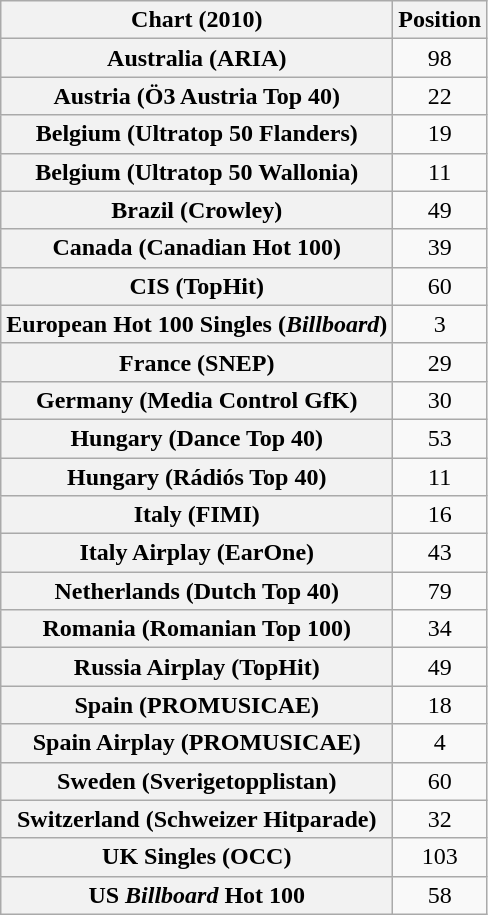<table class="wikitable sortable plainrowheaders" style="text-align:center">
<tr>
<th scope="col">Chart (2010)</th>
<th scope="col">Position</th>
</tr>
<tr>
<th scope="row">Australia (ARIA)</th>
<td>98</td>
</tr>
<tr>
<th scope="row">Austria (Ö3 Austria Top 40)</th>
<td>22</td>
</tr>
<tr>
<th scope="row">Belgium (Ultratop 50 Flanders)</th>
<td>19</td>
</tr>
<tr>
<th scope="row">Belgium (Ultratop 50 Wallonia)</th>
<td>11</td>
</tr>
<tr>
<th scope="row">Brazil (Crowley)</th>
<td>49</td>
</tr>
<tr>
<th scope="row">Canada (Canadian Hot 100)</th>
<td>39</td>
</tr>
<tr>
<th scope="row">CIS (TopHit)</th>
<td>60</td>
</tr>
<tr>
<th scope="row">European Hot 100 Singles (<em>Billboard</em>)</th>
<td>3</td>
</tr>
<tr>
<th scope="row">France (SNEP)</th>
<td>29</td>
</tr>
<tr>
<th scope="row">Germany (Media Control GfK)</th>
<td>30</td>
</tr>
<tr>
<th scope="row">Hungary (Dance Top 40)</th>
<td>53</td>
</tr>
<tr>
<th scope="row">Hungary (Rádiós Top 40)</th>
<td>11</td>
</tr>
<tr>
<th scope="row">Italy (FIMI)</th>
<td>16</td>
</tr>
<tr>
<th scope="row">Italy Airplay (EarOne)</th>
<td>43</td>
</tr>
<tr>
<th scope="row">Netherlands (Dutch Top 40)</th>
<td>79</td>
</tr>
<tr>
<th scope="row">Romania (Romanian Top 100)</th>
<td>34</td>
</tr>
<tr>
<th scope="row">Russia Airplay (TopHit)</th>
<td>49</td>
</tr>
<tr>
<th scope="row">Spain (PROMUSICAE)</th>
<td>18</td>
</tr>
<tr>
<th scope="row">Spain Airplay (PROMUSICAE)</th>
<td>4</td>
</tr>
<tr>
<th scope="row">Sweden (Sverigetopplistan)</th>
<td>60</td>
</tr>
<tr>
<th scope="row">Switzerland (Schweizer Hitparade)</th>
<td>32</td>
</tr>
<tr>
<th scope="row">UK Singles (OCC)</th>
<td>103</td>
</tr>
<tr>
<th scope="row">US <em>Billboard</em> Hot 100</th>
<td>58</td>
</tr>
</table>
